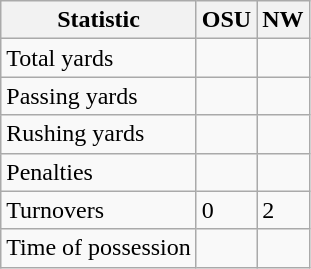<table class="wikitable">
<tr>
<th>Statistic</th>
<th>OSU</th>
<th>NW</th>
</tr>
<tr>
<td>Total yards</td>
<td></td>
<td></td>
</tr>
<tr>
<td>Passing yards</td>
<td></td>
<td></td>
</tr>
<tr>
<td>Rushing yards</td>
<td></td>
<td></td>
</tr>
<tr>
<td>Penalties</td>
<td></td>
<td></td>
</tr>
<tr>
<td>Turnovers</td>
<td>0</td>
<td>2</td>
</tr>
<tr>
<td>Time of possession</td>
<td></td>
<td></td>
</tr>
</table>
